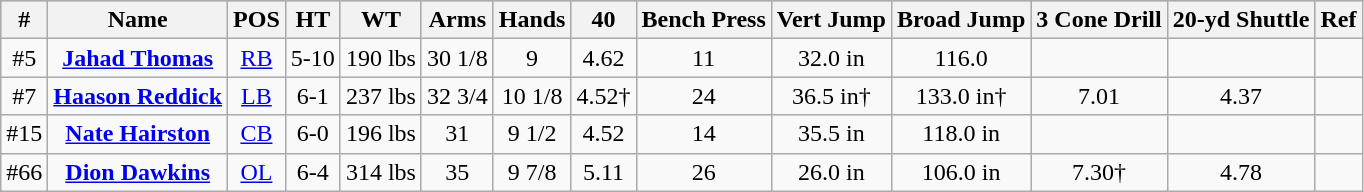<table class="wikitable" style="text-align:center;">
<tr style="background:#C0C0C0;">
<th>#</th>
<th>Name</th>
<th>POS</th>
<th>HT</th>
<th>WT</th>
<th>Arms</th>
<th>Hands</th>
<th>40</th>
<th>Bench Press</th>
<th>Vert Jump</th>
<th>Broad Jump</th>
<th>3 Cone Drill</th>
<th>20-yd Shuttle</th>
<th>Ref</th>
</tr>
<tr>
<td>#5</td>
<td><strong><a href='#'>Jahad Thomas</a></strong></td>
<td><a href='#'>RB</a></td>
<td>5-10</td>
<td>190 lbs</td>
<td>30 1/8</td>
<td>9</td>
<td>4.62</td>
<td>11</td>
<td>32.0 in</td>
<td>116.0</td>
<td></td>
<td></td>
<td></td>
</tr>
<tr>
<td>#7</td>
<td><strong><a href='#'>Haason Reddick</a></strong></td>
<td><a href='#'>LB</a></td>
<td>6-1</td>
<td>237 lbs</td>
<td>32 3/4</td>
<td>10 1/8</td>
<td>4.52†</td>
<td>24</td>
<td>36.5 in†</td>
<td>133.0 in†</td>
<td>7.01</td>
<td>4.37</td>
<td></td>
</tr>
<tr>
<td>#15</td>
<td><strong><a href='#'>Nate Hairston</a></strong></td>
<td><a href='#'>CB</a></td>
<td>6-0</td>
<td>196 lbs</td>
<td>31</td>
<td>9 1/2</td>
<td>4.52</td>
<td>14</td>
<td>35.5 in</td>
<td>118.0 in</td>
<td></td>
<td></td>
<td></td>
</tr>
<tr>
<td>#66</td>
<td><strong><a href='#'>Dion Dawkins</a></strong></td>
<td><a href='#'>OL</a></td>
<td>6-4</td>
<td>314 lbs</td>
<td>35</td>
<td>9 7/8</td>
<td>5.11</td>
<td>26</td>
<td>26.0 in</td>
<td>106.0 in</td>
<td>7.30†</td>
<td>4.78</td>
<td></td>
</tr>
</table>
